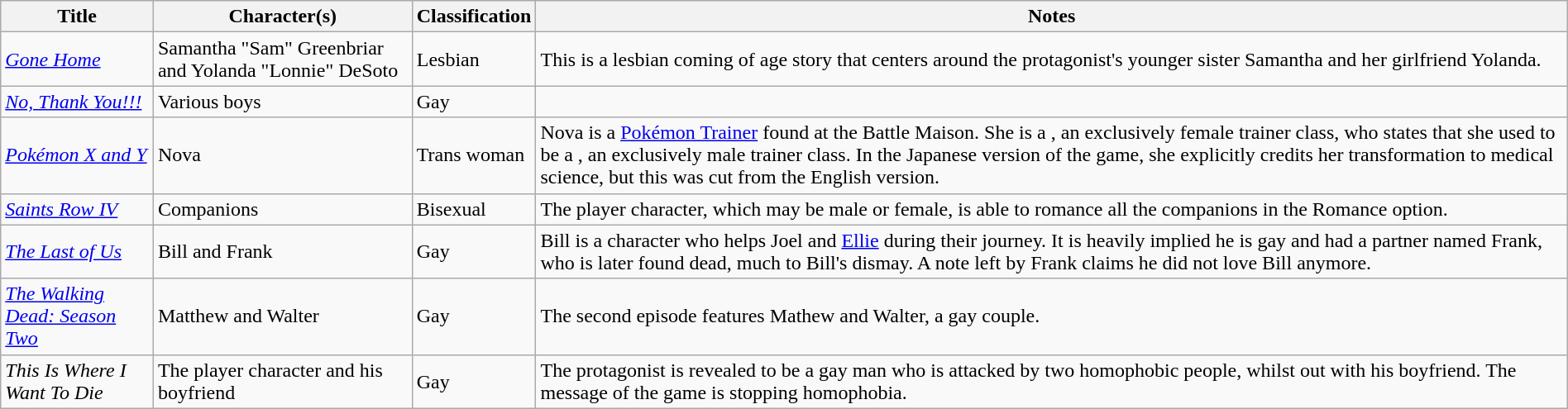<table class="wikitable sortable" style="width: 100%">
<tr>
<th>Title</th>
<th>Character(s)</th>
<th>Classification</th>
<th>Notes</th>
</tr>
<tr>
<td><em><a href='#'>Gone Home</a></em></td>
<td>Samantha "Sam" Greenbriar and Yolanda "Lonnie" DeSoto</td>
<td>Lesbian</td>
<td>This is a lesbian coming of age story that centers around the protagonist's younger sister Samantha and her girlfriend Yolanda.</td>
</tr>
<tr>
<td><em><a href='#'>No, Thank You!!!</a></em></td>
<td>Various boys</td>
<td>Gay</td>
<td></td>
</tr>
<tr>
<td><em><a href='#'>Pokémon X and Y</a></em></td>
<td>Nova</td>
<td>Trans woman</td>
<td>Nova is a <a href='#'>Pokémon Trainer</a> found at the Battle Maison. She is a , an exclusively female trainer class, who states that she used to be a , an exclusively male trainer class. In the Japanese version of the game, she explicitly credits her transformation to medical science, but this was cut from the English version.</td>
</tr>
<tr>
<td><em><a href='#'>Saints Row IV</a></em></td>
<td>Companions</td>
<td>Bisexual</td>
<td>The player character, which may be male or female, is able to romance all the companions in the Romance option.</td>
</tr>
<tr>
<td><em><a href='#'>The Last of Us</a></em></td>
<td>Bill and Frank</td>
<td>Gay</td>
<td>Bill is a character who helps Joel and <a href='#'>Ellie</a> during their journey. It is heavily implied he is gay and had a partner named Frank, who is later found dead, much to Bill's dismay. A note left by Frank claims he did not love Bill anymore.</td>
</tr>
<tr>
<td><em><a href='#'>The Walking Dead: Season Two</a></em></td>
<td>Matthew and Walter</td>
<td>Gay</td>
<td>The second episode features Mathew and Walter, a gay couple.</td>
</tr>
<tr>
<td><em>This Is Where I Want To Die</em></td>
<td>The player character and his boyfriend</td>
<td>Gay</td>
<td>The protagonist is revealed to be a gay man who is attacked by two homophobic people, whilst out with his boyfriend. The message of the game is stopping homophobia.</td>
</tr>
</table>
